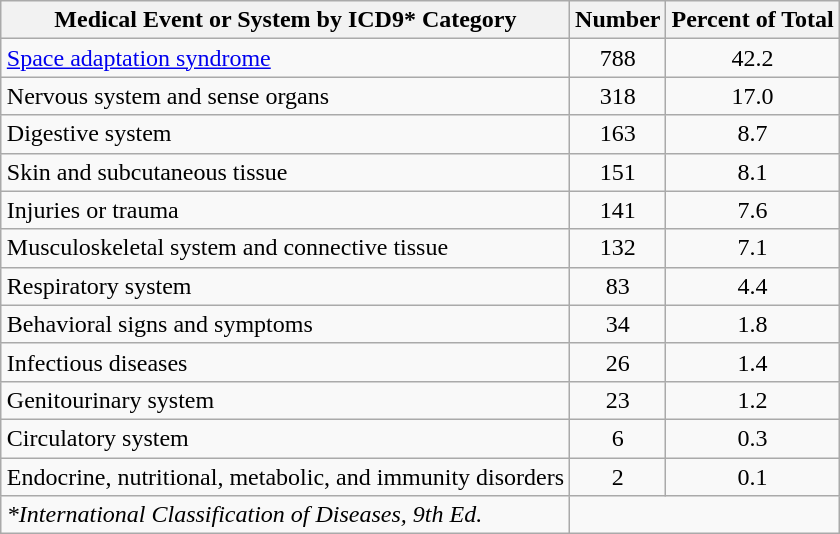<table class="wikitable" style="float:right;">
<tr>
<th>Medical Event or System by ICD9* Category</th>
<th>Number</th>
<th>Percent of Total</th>
</tr>
<tr>
<td><a href='#'>Space adaptation syndrome</a></td>
<td align="center">788</td>
<td align="center">42.2</td>
</tr>
<tr>
<td>Nervous system and sense organs</td>
<td align="center">318</td>
<td align="center">17.0</td>
</tr>
<tr>
<td>Digestive system</td>
<td align="center">163</td>
<td align="center">8.7</td>
</tr>
<tr>
<td>Skin and subcutaneous tissue</td>
<td align="center">151</td>
<td align="center">8.1</td>
</tr>
<tr>
<td>Injuries or trauma</td>
<td align="center">141</td>
<td align="center">7.6</td>
</tr>
<tr>
<td>Musculoskeletal system and connective tissue</td>
<td align="center">132</td>
<td align="center">7.1</td>
</tr>
<tr>
<td>Respiratory system</td>
<td align="center">83</td>
<td align="center">4.4</td>
</tr>
<tr>
<td>Behavioral signs and symptoms</td>
<td align="center">34</td>
<td align="center">1.8</td>
</tr>
<tr>
<td>Infectious diseases</td>
<td align="center">26</td>
<td align="center">1.4</td>
</tr>
<tr>
<td>Genitourinary system</td>
<td align="center">23</td>
<td align="center">1.2</td>
</tr>
<tr>
<td>Circulatory system</td>
<td align="center">6</td>
<td align="center">0.3</td>
</tr>
<tr>
<td>Endocrine, nutritional, metabolic, and immunity disorders</td>
<td align="center">2</td>
<td align="center">0.1</td>
</tr>
<tr>
<td><em>*International Classification of Diseases, 9th Ed.</em></td>
</tr>
</table>
